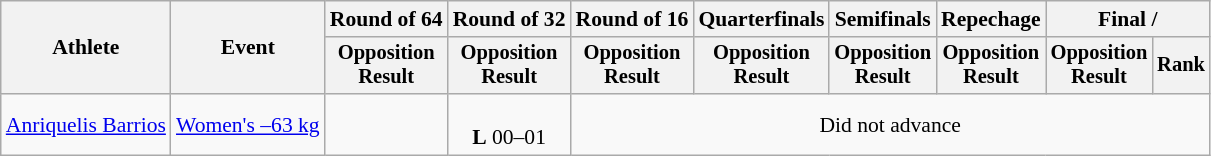<table class="wikitable" style="font-size:90%">
<tr>
<th rowspan="2">Athlete</th>
<th rowspan="2">Event</th>
<th>Round of 64</th>
<th>Round of 32</th>
<th>Round of 16</th>
<th>Quarterfinals</th>
<th>Semifinals</th>
<th>Repechage</th>
<th colspan=2>Final / </th>
</tr>
<tr style="font-size:95%">
<th>Opposition<br>Result</th>
<th>Opposition<br>Result</th>
<th>Opposition<br>Result</th>
<th>Opposition<br>Result</th>
<th>Opposition<br>Result</th>
<th>Opposition<br>Result</th>
<th>Opposition<br>Result</th>
<th>Rank</th>
</tr>
<tr align=center>
<td align=left><a href='#'>Anriquelis Barrios</a></td>
<td align=left><a href='#'>Women's –63 kg</a></td>
<td></td>
<td><br><strong>L</strong> 00–01</td>
<td colspan="6">Did not advance</td>
</tr>
</table>
